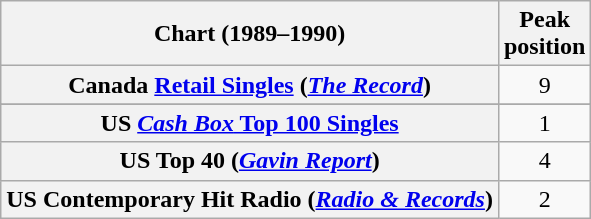<table class="wikitable sortable plainrowheaders" style="text-align:center">
<tr>
<th scope="col">Chart (1989–1990)</th>
<th scope="col">Peak<br>position</th>
</tr>
<tr>
<th scope="row">Canada <a href='#'>Retail Singles</a> (<em><a href='#'>The Record</a></em>)</th>
<td align="center">9</td>
</tr>
<tr>
</tr>
<tr>
</tr>
<tr>
</tr>
<tr>
</tr>
<tr>
<th scope="row">US <a href='#'><em>Cash Box</em> Top 100 Singles</a></th>
<td>1</td>
</tr>
<tr>
<th scope="row">US Top 40 (<em><a href='#'>Gavin Report</a></em>)</th>
<td>4</td>
</tr>
<tr>
<th scope="row">US Contemporary Hit Radio (<em><a href='#'>Radio & Records</a></em>)</th>
<td align="center">2</td>
</tr>
</table>
